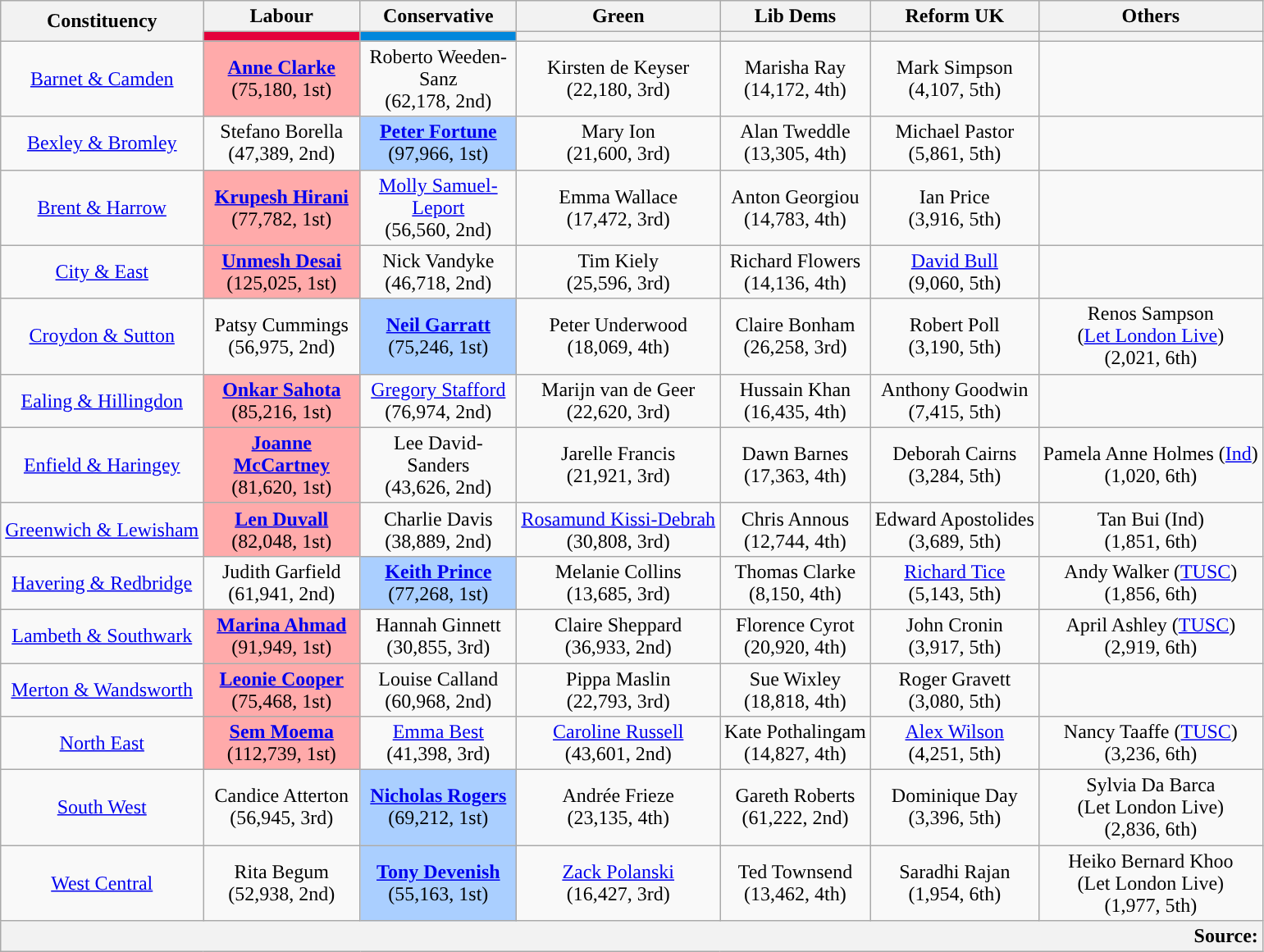<table class="wikitable" style="text-align: center;">
<tr>
<th rowspan="2">Constituency</th>
<th>Labour</th>
<th>Conservative</th>
<th>Green</th>
<th>Lib Dems</th>
<th>Reform UK</th>
<th>Others</th>
</tr>
<tr>
<th style="background:#e4003b; color:white; width:120px;"></th>
<th style="background:#0087dc; color:white; width:120px;"></th>
<th style="background:"></th>
<th style="background:"></th>
<th style="background:"></th>
<th color:white; width:120px;></th>
</tr>
<tr>
<td><a href='#'>Barnet & Camden</a></td>
<td style="background:#faa;"><strong><a href='#'>Anne Clarke</a></strong><br>(75,180, 1st)</td>
<td>Roberto Weeden-Sanz<br>(62,178, 2nd)</td>
<td>Kirsten de Keyser<br>(22,180, 3rd)</td>
<td>Marisha Ray<br>(14,172, 4th)</td>
<td>Mark Simpson<br>(4,107, 5th)</td>
<td></td>
</tr>
<tr>
<td><a href='#'>Bexley & Bromley</a></td>
<td>Stefano Borella<br>(47,389, 2nd)</td>
<td style="background:#aacfff"><strong><a href='#'>Peter Fortune</a></strong><br>(97,966, 1st)</td>
<td>Mary Ion<br>(21,600, 3rd)</td>
<td>Alan Tweddle<br>(13,305, 4th)</td>
<td>Michael Pastor<br>(5,861, 5th)</td>
<td></td>
</tr>
<tr>
<td><a href='#'>Brent & Harrow</a></td>
<td style="background:#faa;"><strong><a href='#'>Krupesh Hirani</a></strong><br>(77,782, 1st)</td>
<td><a href='#'>Molly Samuel-Leport</a><br>(56,560, 2nd)</td>
<td>Emma Wallace<br>(17,472, 3rd)</td>
<td>Anton Georgiou<br>(14,783, 4th)</td>
<td>Ian Price<br>(3,916, 5th)</td>
<td></td>
</tr>
<tr>
<td><a href='#'>City & East</a></td>
<td style="background:#faa;"><strong><a href='#'>Unmesh Desai</a></strong><br>(125,025, 1st)</td>
<td>Nick Vandyke<br>(46,718, 2nd)</td>
<td>Tim Kiely<br>(25,596, 3rd)</td>
<td>Richard Flowers<br>(14,136, 4th)</td>
<td><a href='#'>David Bull</a><br>(9,060, 5th)</td>
<td></td>
</tr>
<tr>
<td><a href='#'>Croydon & Sutton</a></td>
<td>Patsy Cummings<br>(56,975, 2nd)</td>
<td style="background:#aacfff"><strong><a href='#'>Neil Garratt</a></strong><br>(75,246, 1st)</td>
<td>Peter Underwood<br>(18,069, 4th)</td>
<td>Claire Bonham<br>(26,258, 3rd)</td>
<td>Robert Poll<br>(3,190, 5th)</td>
<td>Renos Sampson<br>(<a href='#'>Let London Live</a>)<br>(2,021, 6th)</td>
</tr>
<tr>
<td><a href='#'>Ealing & Hillingdon</a></td>
<td style="background:#faa;"><strong><a href='#'>Onkar Sahota</a></strong><br>(85,216, 1st)</td>
<td><a href='#'>Gregory Stafford</a><br>(76,974, 2nd)</td>
<td>Marijn van de Geer<br>(22,620, 3rd)</td>
<td>Hussain Khan<br>(16,435, 4th)</td>
<td>Anthony Goodwin<br>(7,415, 5th)</td>
<td></td>
</tr>
<tr>
<td><a href='#'>Enfield & Haringey</a></td>
<td style="background:#faa;"><strong><a href='#'>Joanne McCartney</a></strong><br>(81,620, 1st)</td>
<td>Lee David-Sanders<br>(43,626, 2nd)</td>
<td>Jarelle Francis<br>(21,921, 3rd)</td>
<td>Dawn Barnes<br>(17,363, 4th)</td>
<td>Deborah Cairns<br>(3,284, 5th)</td>
<td>Pamela Anne Holmes (<a href='#'>Ind</a>)<br>(1,020, 6th)</td>
</tr>
<tr>
<td><a href='#'>Greenwich & Lewisham</a></td>
<td style="background:#faa;"><strong><a href='#'>Len Duvall</a></strong><br>(82,048, 1st)</td>
<td>Charlie Davis<br>(38,889, 2nd)</td>
<td><a href='#'>Rosamund Kissi-Debrah</a><br>(30,808, 3rd)</td>
<td>Chris Annous<br>(12,744, 4th)</td>
<td>Edward Apostolides<br>(3,689, 5th)</td>
<td>Tan Bui (Ind)<br>(1,851, 6th)</td>
</tr>
<tr>
<td><a href='#'>Havering & Redbridge</a></td>
<td>Judith Garfield<br>(61,941, 2nd)</td>
<td style="background:#aacfff"><strong><a href='#'>Keith Prince</a></strong><br>(77,268, 1st)</td>
<td>Melanie Collins<br>(13,685, 3rd)</td>
<td>Thomas Clarke<br>(8,150, 4th)</td>
<td><a href='#'>Richard Tice</a><br>(5,143, 5th)</td>
<td>Andy Walker (<a href='#'>TUSC</a>)<br>(1,856, 6th)</td>
</tr>
<tr>
<td><a href='#'>Lambeth & Southwark</a></td>
<td style="background:#faa;"><strong><a href='#'>Marina Ahmad</a></strong><br>(91,949, 1st)</td>
<td>Hannah Ginnett<br>(30,855, 3rd)</td>
<td>Claire Sheppard<br>(36,933, 2nd)</td>
<td>Florence Cyrot<br>(20,920, 4th)</td>
<td>John Cronin<br>(3,917, 5th)</td>
<td>April Ashley (<a href='#'>TUSC</a>)<br>(2,919, 6th)</td>
</tr>
<tr>
<td><a href='#'>Merton & Wandsworth</a></td>
<td style="background:#faa;"><strong><a href='#'>Leonie Cooper</a></strong><br>(75,468, 1st)</td>
<td>Louise Calland<br>(60,968, 2nd)</td>
<td>Pippa Maslin<br>(22,793, 3rd)</td>
<td>Sue Wixley<br>(18,818, 4th)</td>
<td>Roger Gravett<br>(3,080, 5th)</td>
<td></td>
</tr>
<tr>
<td><a href='#'>North East</a></td>
<td style="background:#faa;"><strong><a href='#'>Sem Moema</a></strong><br>(112,739, 1st)</td>
<td><a href='#'>Emma Best</a><br>(41,398, 3rd)</td>
<td><a href='#'>Caroline Russell</a><br>(43,601, 2nd)</td>
<td>Kate Pothalingam<br>(14,827, 4th)</td>
<td><a href='#'>Alex Wilson</a><br>(4,251, 5th)</td>
<td>Nancy Taaffe (<a href='#'>TUSC</a>)<br>(3,236, 6th)</td>
</tr>
<tr>
<td><a href='#'>South West</a></td>
<td>Candice Atterton<br>(56,945, 3rd)</td>
<td style="background:#aacfff"><strong><a href='#'>Nicholas Rogers</a></strong><br>(69,212, 1st)</td>
<td>Andrée Frieze<br>(23,135, 4th)</td>
<td>Gareth Roberts<br>(61,222, 2nd)</td>
<td>Dominique Day<br>(3,396, 5th)</td>
<td>Sylvia Da Barca<br>(Let London Live)<br>(2,836, 6th)</td>
</tr>
<tr>
<td><a href='#'>West Central</a></td>
<td>Rita Begum<br>(52,938, 2nd)</td>
<td style="background:#aacfff"><strong><a href='#'>Tony Devenish</a></strong><br>(55,163, 1st)</td>
<td><a href='#'>Zack Polanski</a><br>(16,427, 3rd)</td>
<td>Ted Townsend<br>(13,462, 4th)</td>
<td>Saradhi Rajan<br>(1,954, 6th)</td>
<td>Heiko Bernard Khoo<br>(Let London Live)<br>(1,977, 5th)</td>
</tr>
<tr>
<th colspan="7" style="text-align: right;">Source: </th>
</tr>
</table>
